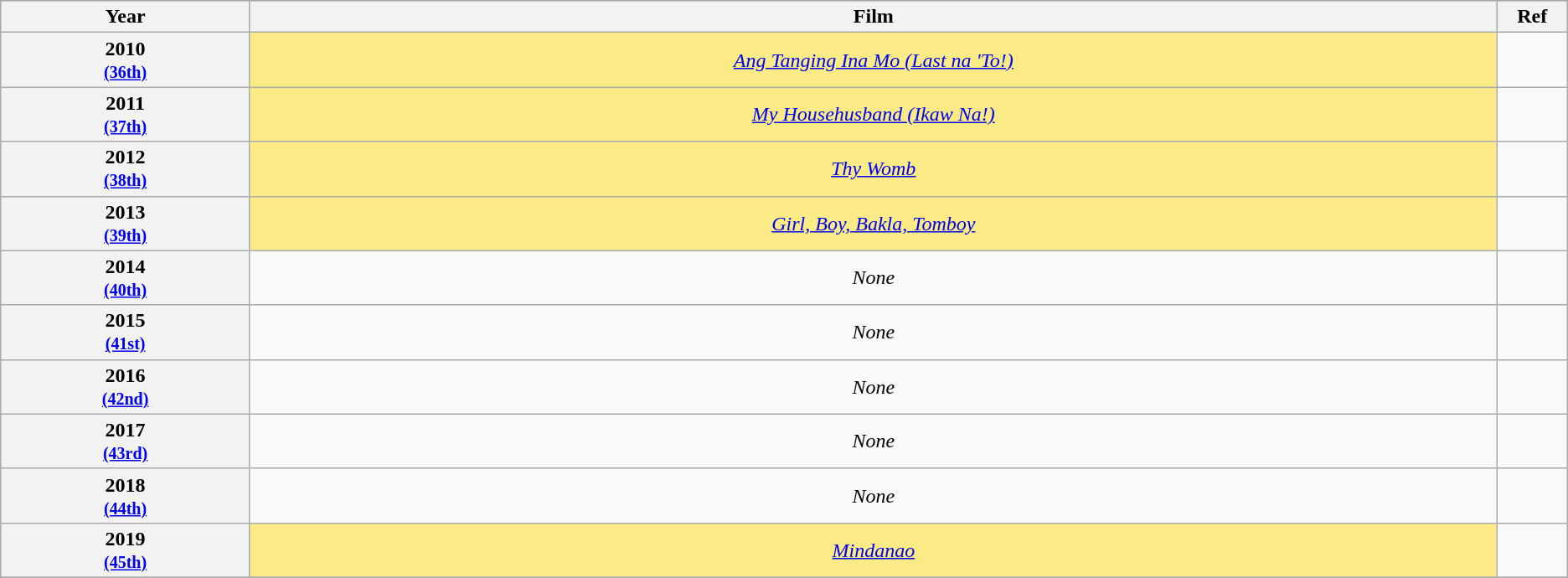<table class="wikitable" style="text-align:center;">
<tr style="background:#bebebe;">
<th scope="col" style="width:8%;">Year</th>
<th scope="col" style="width:40%;">Film</th>
<th scope="col" style="width:2%;">Ref</th>
</tr>
<tr>
<th scope="row" style="text-align:center">2010 <br><small><a href='#'>(36th)</a> </small></th>
<td style="background:#FAEB86"><em><a href='#'>Ang Tanging Ina Mo (Last na 'To!)</a></em></td>
<td></td>
</tr>
<tr>
<th scope="row" style="text-align:center">2011 <br><small><a href='#'>(37th)</a> </small></th>
<td style="background:#FAEB86"><em><a href='#'>My Househusband (Ikaw Na!)</a></em></td>
<td></td>
</tr>
<tr>
<th scope="row" style="text-align:center">2012 <br><small><a href='#'>(38th)</a> </small></th>
<td style="background:#FAEB86"><em><a href='#'>Thy Womb</a></em></td>
<td></td>
</tr>
<tr>
<th scope="row" style="text-align:center">2013 <br><small><a href='#'>(39th)</a> </small></th>
<td style="background:#FAEB86"><em><a href='#'>Girl, Boy, Bakla, Tomboy</a></em></td>
<td></td>
</tr>
<tr>
<th scope="row" style="text-align:center">2014 <br><small><a href='#'>(40th)</a> </small></th>
<td><em>None</em></td>
<td></td>
</tr>
<tr>
<th scope="row" style="text-align:center">2015 <br><small><a href='#'>(41st)</a> </small></th>
<td><em>None</em></td>
<td></td>
</tr>
<tr>
<th scope="row" style="text-align:center">2016 <br><small><a href='#'>(42nd)</a> </small></th>
<td><em>None</em></td>
<td></td>
</tr>
<tr>
<th scope="row" style="text-align:center">2017 <br><small><a href='#'>(43rd)</a> </small></th>
<td><em>None</em></td>
<td></td>
</tr>
<tr>
<th scope="row" style="text-align:center">2018 <br><small><a href='#'>(44th)</a> </small></th>
<td><em>None</em></td>
<td></td>
</tr>
<tr>
<th scope="row" style="text-align:center">2019 <br><small><a href='#'>(45th)</a> </small></th>
<td style="background:#FAEB86"><em><a href='#'>Mindanao</a></em></td>
<td></td>
</tr>
<tr>
</tr>
</table>
